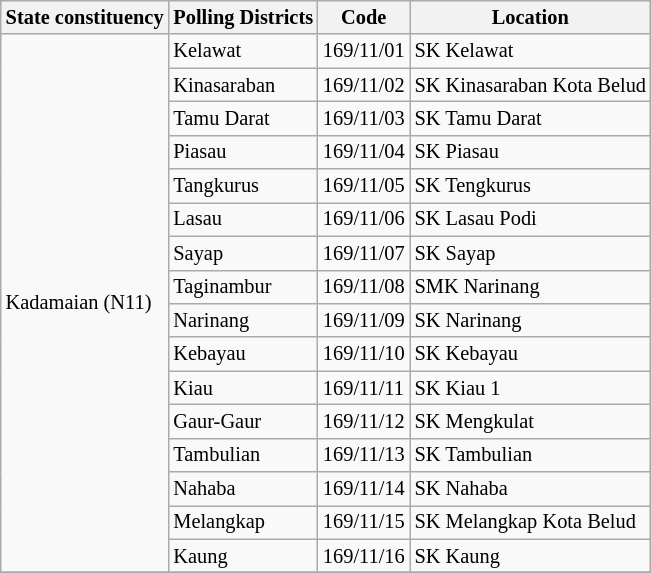<table class="wikitable sortable mw-collapsible" style="white-space:nowrap;font-size:85%">
<tr>
<th>State constituency</th>
<th>Polling Districts</th>
<th>Code</th>
<th>Location</th>
</tr>
<tr>
<td rowspan="16">Kadamaian (N11)</td>
<td>Kelawat</td>
<td>169/11/01</td>
<td>SK Kelawat</td>
</tr>
<tr>
<td>Kinasaraban</td>
<td>169/11/02</td>
<td>SK Kinasaraban Kota Belud</td>
</tr>
<tr>
<td>Tamu Darat</td>
<td>169/11/03</td>
<td>SK Tamu Darat</td>
</tr>
<tr>
<td>Piasau</td>
<td>169/11/04</td>
<td>SK Piasau</td>
</tr>
<tr>
<td>Tangkurus</td>
<td>169/11/05</td>
<td>SK Tengkurus</td>
</tr>
<tr>
<td>Lasau</td>
<td>169/11/06</td>
<td>SK Lasau Podi</td>
</tr>
<tr>
<td>Sayap</td>
<td>169/11/07</td>
<td>SK Sayap</td>
</tr>
<tr>
<td>Taginambur</td>
<td>169/11/08</td>
<td>SMK Narinang</td>
</tr>
<tr>
<td>Narinang</td>
<td>169/11/09</td>
<td>SK Narinang</td>
</tr>
<tr>
<td>Kebayau</td>
<td>169/11/10</td>
<td>SK Kebayau</td>
</tr>
<tr>
<td>Kiau</td>
<td>169/11/11</td>
<td>SK Kiau 1</td>
</tr>
<tr>
<td>Gaur-Gaur</td>
<td>169/11/12</td>
<td>SK Mengkulat</td>
</tr>
<tr>
<td>Tambulian</td>
<td>169/11/13</td>
<td>SK Tambulian</td>
</tr>
<tr>
<td>Nahaba</td>
<td>169/11/14</td>
<td>SK Nahaba</td>
</tr>
<tr>
<td>Melangkap</td>
<td>169/11/15</td>
<td>SK Melangkap Kota Belud</td>
</tr>
<tr>
<td>Kaung</td>
<td>169/11/16</td>
<td>SK Kaung</td>
</tr>
<tr>
</tr>
</table>
